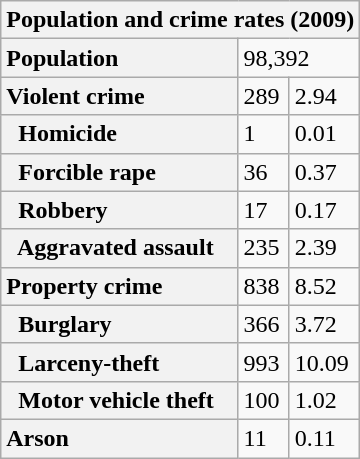<table class="wikitable collapsible collapsed">
<tr>
<th colspan="3">Population and crime rates (2009)</th>
</tr>
<tr>
<th scope="row" style="text-align: left;">Population</th>
<td colspan="2">98,392</td>
</tr>
<tr>
<th scope="row" style="text-align: left;">Violent crime</th>
<td>289</td>
<td>2.94</td>
</tr>
<tr>
<th scope="row" style="text-align: left;">  Homicide</th>
<td>1</td>
<td>0.01</td>
</tr>
<tr>
<th scope="row" style="text-align: left;">  Forcible rape</th>
<td>36</td>
<td>0.37</td>
</tr>
<tr>
<th scope="row" style="text-align: left;">  Robbery</th>
<td>17</td>
<td>0.17</td>
</tr>
<tr>
<th scope="row" style="text-align: left;">  Aggravated assault</th>
<td>235</td>
<td>2.39</td>
</tr>
<tr>
<th scope="row" style="text-align: left;">Property crime</th>
<td>838</td>
<td>8.52</td>
</tr>
<tr>
<th scope="row" style="text-align: left;">  Burglary</th>
<td>366</td>
<td>3.72</td>
</tr>
<tr>
<th scope="row" style="text-align: left;">  Larceny-theft</th>
<td>993</td>
<td>10.09</td>
</tr>
<tr>
<th scope="row" style="text-align: left;">  Motor vehicle theft</th>
<td>100</td>
<td>1.02</td>
</tr>
<tr>
<th scope="row" style="text-align: left;">Arson</th>
<td>11</td>
<td>0.11</td>
</tr>
</table>
